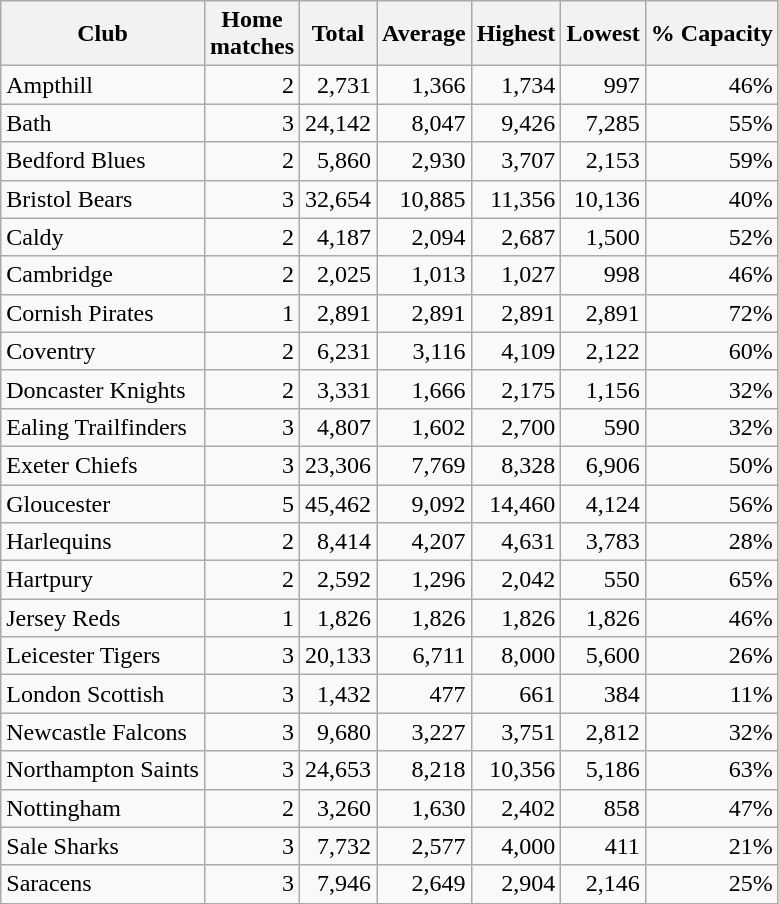<table class="wikitable sortable" style="text-align:right">
<tr>
<th>Club</th>
<th>Home<br>matches</th>
<th>Total</th>
<th>Average</th>
<th>Highest</th>
<th>Lowest</th>
<th>% Capacity</th>
</tr>
<tr>
<td style="text-align:left">Ampthill</td>
<td>2</td>
<td>2,731</td>
<td>1,366</td>
<td>1,734</td>
<td>997</td>
<td>46%</td>
</tr>
<tr>
<td style="text-align:left">Bath</td>
<td>3</td>
<td>24,142</td>
<td>8,047</td>
<td>9,426</td>
<td>7,285</td>
<td>55%</td>
</tr>
<tr>
<td style="text-align:left">Bedford Blues</td>
<td>2</td>
<td>5,860</td>
<td>2,930</td>
<td>3,707</td>
<td>2,153</td>
<td>59%</td>
</tr>
<tr>
<td style="text-align:left">Bristol Bears</td>
<td>3</td>
<td>32,654</td>
<td>10,885</td>
<td>11,356</td>
<td>10,136</td>
<td>40%</td>
</tr>
<tr>
<td style="text-align:left">Caldy</td>
<td>2</td>
<td>4,187</td>
<td>2,094</td>
<td>2,687</td>
<td>1,500</td>
<td>52%</td>
</tr>
<tr>
<td style="text-align:left">Cambridge</td>
<td>2</td>
<td>2,025</td>
<td>1,013</td>
<td>1,027</td>
<td>998</td>
<td>46%</td>
</tr>
<tr>
<td style="text-align:left">Cornish Pirates</td>
<td>1</td>
<td>2,891</td>
<td>2,891</td>
<td>2,891</td>
<td>2,891</td>
<td>72%</td>
</tr>
<tr>
<td style="text-align:left">Coventry</td>
<td>2</td>
<td>6,231</td>
<td>3,116</td>
<td>4,109</td>
<td>2,122</td>
<td>60%</td>
</tr>
<tr>
<td style="text-align:left">Doncaster Knights</td>
<td>2</td>
<td>3,331</td>
<td>1,666</td>
<td>2,175</td>
<td>1,156</td>
<td>32%</td>
</tr>
<tr>
<td style="text-align:left">Ealing Trailfinders</td>
<td>3</td>
<td>4,807</td>
<td>1,602</td>
<td>2,700</td>
<td>590</td>
<td>32%</td>
</tr>
<tr>
<td style="text-align:left">Exeter Chiefs</td>
<td>3</td>
<td>23,306</td>
<td>7,769</td>
<td>8,328</td>
<td>6,906</td>
<td>50%</td>
</tr>
<tr>
<td style="text-align:left">Gloucester</td>
<td>5</td>
<td>45,462</td>
<td>9,092</td>
<td>14,460</td>
<td>4,124</td>
<td>56%</td>
</tr>
<tr>
<td style="text-align:left">Harlequins</td>
<td>2</td>
<td>8,414</td>
<td>4,207</td>
<td>4,631</td>
<td>3,783</td>
<td>28%</td>
</tr>
<tr>
<td style="text-align:left">Hartpury</td>
<td>2</td>
<td>2,592</td>
<td>1,296</td>
<td>2,042</td>
<td>550</td>
<td>65%</td>
</tr>
<tr>
<td style="text-align:left">Jersey Reds</td>
<td>1</td>
<td>1,826</td>
<td>1,826</td>
<td>1,826</td>
<td>1,826</td>
<td>46%</td>
</tr>
<tr>
<td style="text-align:left">Leicester Tigers</td>
<td>3</td>
<td>20,133</td>
<td>6,711</td>
<td>8,000</td>
<td>5,600</td>
<td>26%</td>
</tr>
<tr>
<td style="text-align:left">London Scottish</td>
<td>3</td>
<td>1,432</td>
<td>477</td>
<td>661</td>
<td>384</td>
<td>11%</td>
</tr>
<tr>
<td style="text-align:left">Newcastle Falcons</td>
<td>3</td>
<td>9,680</td>
<td>3,227</td>
<td>3,751</td>
<td>2,812</td>
<td>32%</td>
</tr>
<tr>
<td style="text-align:left">Northampton Saints</td>
<td>3</td>
<td>24,653</td>
<td>8,218</td>
<td>10,356</td>
<td>5,186</td>
<td>63%</td>
</tr>
<tr>
<td style="text-align:left">Nottingham</td>
<td>2</td>
<td>3,260</td>
<td>1,630</td>
<td>2,402</td>
<td>858</td>
<td>47%</td>
</tr>
<tr>
<td style="text-align:left">Sale Sharks</td>
<td>3</td>
<td>7,732</td>
<td>2,577</td>
<td>4,000</td>
<td>411</td>
<td>21%</td>
</tr>
<tr>
<td style="text-align:left">Saracens</td>
<td>3</td>
<td>7,946</td>
<td>2,649</td>
<td>2,904</td>
<td>2,146</td>
<td>25%</td>
</tr>
<tr>
</tr>
</table>
